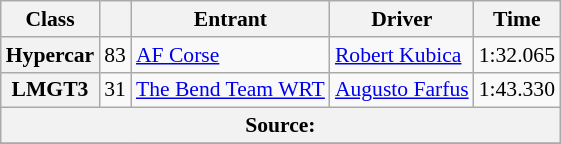<table class="wikitable" style="font-size:90%;">
<tr>
<th>Class</th>
<th></th>
<th>Entrant</th>
<th>Driver</th>
<th>Time</th>
</tr>
<tr>
<th>Hypercar</th>
<td style="text-align:center;">83</td>
<td> <a href='#'>AF Corse</a></td>
<td> <a href='#'>Robert Kubica</a></td>
<td>1:32.065</td>
</tr>
<tr>
<th>LMGT3</th>
<td style="text-align:center;">31</td>
<td> <a href='#'>The Bend Team WRT</a></td>
<td> <a href='#'>Augusto Farfus</a></td>
<td>1:43.330</td>
</tr>
<tr>
<th colspan="6">Source:</th>
</tr>
<tr>
</tr>
</table>
